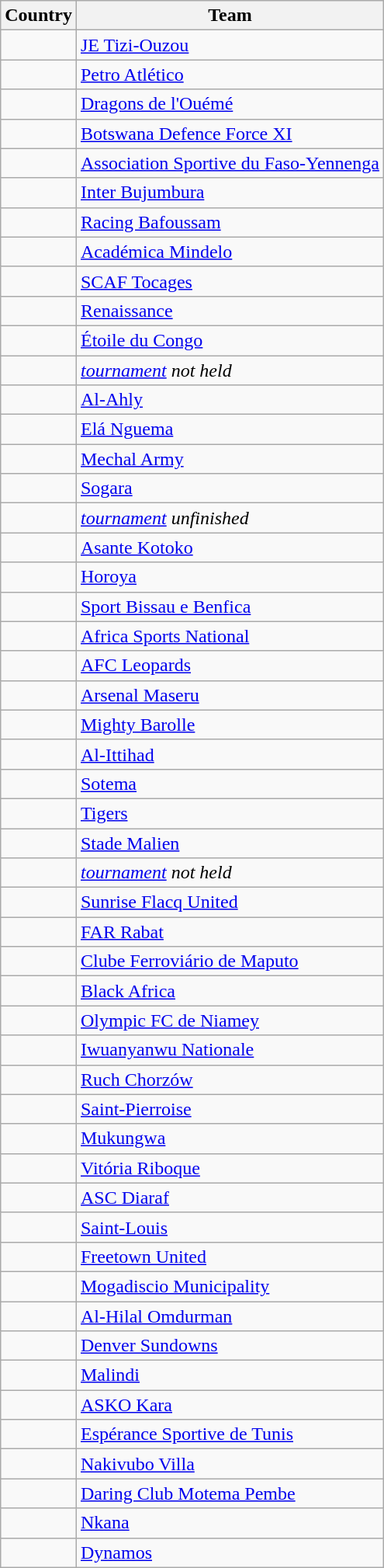<table class="wikitable">
<tr>
<th>Country</th>
<th>Team</th>
</tr>
<tr>
<td></td>
<td><a href='#'>JE Tizi-Ouzou</a></td>
</tr>
<tr>
<td></td>
<td><a href='#'>Petro Atlético</a></td>
</tr>
<tr>
<td></td>
<td><a href='#'>Dragons de l'Ouémé</a></td>
</tr>
<tr>
<td></td>
<td><a href='#'>Botswana Defence Force XI</a></td>
</tr>
<tr>
<td></td>
<td><a href='#'>Association Sportive du Faso-Yennenga</a></td>
</tr>
<tr>
<td></td>
<td><a href='#'>Inter Bujumbura</a></td>
</tr>
<tr>
<td></td>
<td><a href='#'>Racing Bafoussam</a></td>
</tr>
<tr>
<td></td>
<td><a href='#'>Académica Mindelo</a></td>
</tr>
<tr>
<td></td>
<td><a href='#'>SCAF Tocages</a></td>
</tr>
<tr>
<td></td>
<td><a href='#'>Renaissance</a></td>
</tr>
<tr>
<td></td>
<td><a href='#'>Étoile du Congo</a></td>
</tr>
<tr>
<td></td>
<td><em><a href='#'>tournament</a> not held</em></td>
</tr>
<tr>
<td></td>
<td><a href='#'>Al-Ahly</a></td>
</tr>
<tr>
<td></td>
<td><a href='#'>Elá Nguema</a></td>
</tr>
<tr>
<td></td>
<td><a href='#'>Mechal Army</a></td>
</tr>
<tr>
<td></td>
<td><a href='#'>Sogara</a></td>
</tr>
<tr>
<td></td>
<td><em><a href='#'>tournament</a> unfinished</em></td>
</tr>
<tr>
<td></td>
<td><a href='#'>Asante Kotoko</a></td>
</tr>
<tr>
<td></td>
<td><a href='#'>Horoya</a></td>
</tr>
<tr>
<td></td>
<td><a href='#'>Sport Bissau e Benfica</a></td>
</tr>
<tr>
<td></td>
<td><a href='#'>Africa Sports National</a></td>
</tr>
<tr>
<td></td>
<td><a href='#'>AFC Leopards</a></td>
</tr>
<tr>
<td></td>
<td><a href='#'>Arsenal Maseru</a></td>
</tr>
<tr>
<td></td>
<td><a href='#'>Mighty Barolle</a></td>
</tr>
<tr>
<td></td>
<td><a href='#'>Al-Ittihad</a></td>
</tr>
<tr>
<td></td>
<td><a href='#'>Sotema</a></td>
</tr>
<tr>
<td></td>
<td><a href='#'>Tigers</a></td>
</tr>
<tr>
<td></td>
<td><a href='#'>Stade Malien</a></td>
</tr>
<tr>
<td></td>
<td><em><a href='#'>tournament</a> not held</em></td>
</tr>
<tr>
<td></td>
<td><a href='#'>Sunrise Flacq United</a></td>
</tr>
<tr>
<td></td>
<td><a href='#'>FAR Rabat</a></td>
</tr>
<tr>
<td></td>
<td><a href='#'>Clube Ferroviário de Maputo</a></td>
</tr>
<tr>
<td></td>
<td><a href='#'>Black Africa</a></td>
</tr>
<tr>
<td></td>
<td><a href='#'>Olympic FC de Niamey</a></td>
</tr>
<tr>
<td></td>
<td><a href='#'>Iwuanyanwu Nationale</a></td>
</tr>
<tr>
<td></td>
<td><a href='#'>Ruch Chorzów</a></td>
</tr>
<tr>
<td></td>
<td><a href='#'>Saint-Pierroise</a></td>
</tr>
<tr>
<td></td>
<td><a href='#'>Mukungwa</a></td>
</tr>
<tr>
<td></td>
<td><a href='#'>Vitória Riboque</a></td>
</tr>
<tr>
<td></td>
<td><a href='#'>ASC Diaraf</a></td>
</tr>
<tr>
<td></td>
<td><a href='#'>Saint-Louis</a></td>
</tr>
<tr>
<td></td>
<td><a href='#'>Freetown United</a></td>
</tr>
<tr>
<td></td>
<td><a href='#'>Mogadiscio Municipality</a></td>
</tr>
<tr>
<td></td>
<td><a href='#'>Al-Hilal Omdurman</a></td>
</tr>
<tr>
<td></td>
<td><a href='#'>Denver Sundowns</a></td>
</tr>
<tr>
<td></td>
<td><a href='#'>Malindi</a></td>
</tr>
<tr>
<td></td>
<td><a href='#'>ASKO Kara</a></td>
</tr>
<tr>
<td></td>
<td><a href='#'>Espérance Sportive de Tunis</a></td>
</tr>
<tr>
<td></td>
<td><a href='#'>Nakivubo Villa</a></td>
</tr>
<tr>
<td></td>
<td><a href='#'>Daring Club Motema Pembe</a></td>
</tr>
<tr>
<td></td>
<td><a href='#'>Nkana</a></td>
</tr>
<tr>
<td></td>
<td><a href='#'>Dynamos</a></td>
</tr>
</table>
